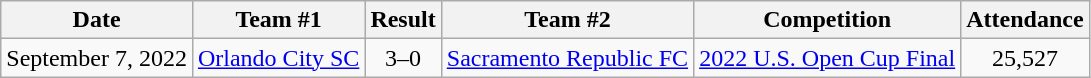<table class="wikitable">
<tr>
<th>Date</th>
<th>Team #1</th>
<th>Result</th>
<th>Team #2</th>
<th>Competition</th>
<th>Attendance</th>
</tr>
<tr>
<td>September 7, 2022</td>
<td> <a href='#'>Orlando City SC</a></td>
<td style="text-align:center;">3–0</td>
<td> <a href='#'>Sacramento Republic FC</a></td>
<td><a href='#'>2022 U.S. Open Cup Final</a></td>
<td style="text-align:center;">25,527</td>
</tr>
</table>
